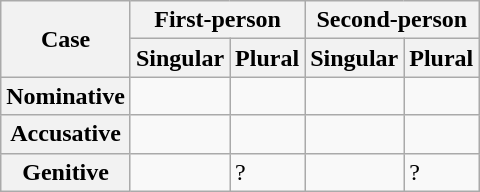<table class="wikitable">
<tr>
<th rowspan=2>Case</th>
<th colspan=2>First-person</th>
<th colspan=2>Second-person</th>
</tr>
<tr>
<th>Singular</th>
<th>Plural</th>
<th>Singular</th>
<th>Plural</th>
</tr>
<tr>
<th>Nominative</th>
<td></td>
<td></td>
<td></td>
<td></td>
</tr>
<tr>
<th>Accusative</th>
<td></td>
<td></td>
<td></td>
<td></td>
</tr>
<tr>
<th>Genitive</th>
<td></td>
<td>?</td>
<td></td>
<td>?</td>
</tr>
</table>
